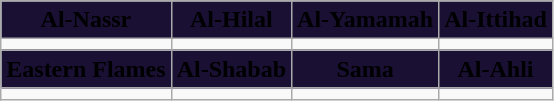<table class="wikitable sortable" style="text-align:left;">
<tr>
<th style="background-color:#1A1033;"><span>Al-Nassr</span></th>
<th style="background-color:#1A1033;"><span>Al-Hilal</span></th>
<th style="background-color:#1A1033;"><span>Al-Yamamah</span></th>
<th style="background-color:#1A1033;"><span>Al-Ittihad</span></th>
</tr>
<tr>
<td></td>
<td></td>
<td></td>
<td valign=top></td>
</tr>
<tr>
<th style="background-color:#1A1033;"><span>Eastern Flames</span></th>
<th style="background-color:#1A1033;"><span>Al-Shabab</span></th>
<th style="background-color:#1A1033;"><span>Sama</span></th>
<th style="background-color:#1A1033;"><span>Al-Ahli</span></th>
</tr>
<tr>
<td></td>
<td valign=top></td>
<td valign=top></td>
<td></td>
</tr>
</table>
